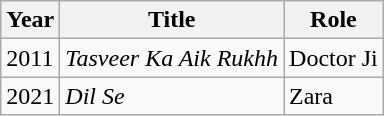<table class="wikitable">
<tr>
<th>Year</th>
<th>Title</th>
<th>Role</th>
</tr>
<tr>
<td>2011</td>
<td><em>Tasveer Ka Aik Rukhh</em></td>
<td>Doctor Ji</td>
</tr>
<tr>
<td>2021</td>
<td><em>Dil Se</em></td>
<td>Zara</td>
</tr>
</table>
